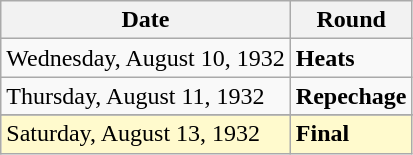<table class="wikitable">
<tr>
<th>Date</th>
<th>Round</th>
</tr>
<tr>
<td>Wednesday, August 10, 1932</td>
<td><strong>Heats</strong></td>
</tr>
<tr>
<td>Thursday, August 11, 1932</td>
<td><strong>Repechage</strong></td>
</tr>
<tr>
</tr>
<tr>
<td style=background:lemonchiffon>Saturday, August 13, 1932</td>
<td style=background:lemonchiffon><strong>Final</strong></td>
</tr>
</table>
